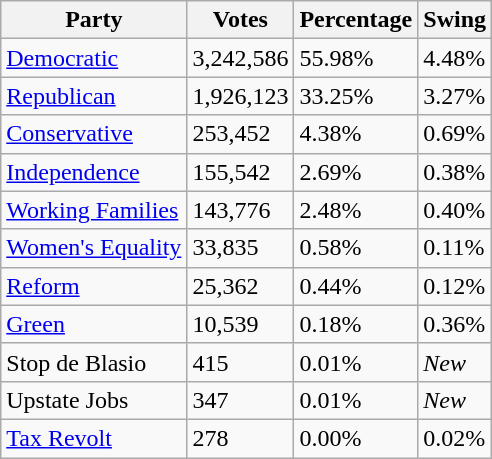<table class="wikitable">
<tr>
<th>Party</th>
<th>Votes</th>
<th>Percentage</th>
<th>Swing</th>
</tr>
<tr>
<td><a href='#'>Democratic</a></td>
<td>3,242,586</td>
<td>55.98%</td>
<td>4.48%</td>
</tr>
<tr>
<td><a href='#'>Republican</a></td>
<td>1,926,123</td>
<td>33.25%</td>
<td>3.27%</td>
</tr>
<tr>
<td><a href='#'>Conservative</a></td>
<td>253,452</td>
<td>4.38%</td>
<td>0.69%</td>
</tr>
<tr>
<td><a href='#'>Independence</a></td>
<td>155,542</td>
<td>2.69%</td>
<td>0.38%</td>
</tr>
<tr>
<td><a href='#'>Working Families</a></td>
<td>143,776</td>
<td>2.48%</td>
<td>0.40%</td>
</tr>
<tr>
<td><a href='#'>Women's Equality</a></td>
<td>33,835</td>
<td>0.58%</td>
<td>0.11%</td>
</tr>
<tr>
<td><a href='#'>Reform</a></td>
<td>25,362</td>
<td>0.44%</td>
<td>0.12%</td>
</tr>
<tr>
<td><a href='#'>Green</a></td>
<td>10,539</td>
<td>0.18%</td>
<td>0.36%</td>
</tr>
<tr>
<td>Stop de Blasio</td>
<td>415</td>
<td>0.01%</td>
<td><em>New</em></td>
</tr>
<tr>
<td>Upstate Jobs</td>
<td>347</td>
<td>0.01%</td>
<td><em>New</em></td>
</tr>
<tr>
<td><a href='#'>Tax Revolt</a></td>
<td>278</td>
<td>0.00%</td>
<td>0.02%</td>
</tr>
</table>
